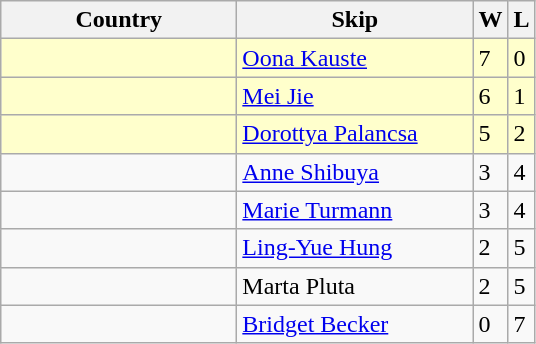<table class=wikitable>
<tr>
<th width=150>Country</th>
<th width=150>Skip</th>
<th>W</th>
<th>L</th>
</tr>
<tr bgcolor=#ffffcc>
<td></td>
<td><a href='#'>Oona Kauste</a></td>
<td>7</td>
<td>0</td>
</tr>
<tr bgcolor=#ffffcc>
<td></td>
<td><a href='#'>Mei Jie</a></td>
<td>6</td>
<td>1</td>
</tr>
<tr bgcolor=#ffffcc>
<td></td>
<td><a href='#'>Dorottya Palancsa</a></td>
<td>5</td>
<td>2</td>
</tr>
<tr>
<td></td>
<td><a href='#'>Anne Shibuya</a></td>
<td>3</td>
<td>4</td>
</tr>
<tr>
<td></td>
<td><a href='#'>Marie Turmann</a></td>
<td>3</td>
<td>4</td>
</tr>
<tr>
<td></td>
<td><a href='#'>Ling-Yue Hung</a></td>
<td>2</td>
<td>5</td>
</tr>
<tr>
<td></td>
<td>Marta Pluta</td>
<td>2</td>
<td>5</td>
</tr>
<tr>
<td></td>
<td><a href='#'>Bridget Becker</a></td>
<td>0</td>
<td>7</td>
</tr>
</table>
